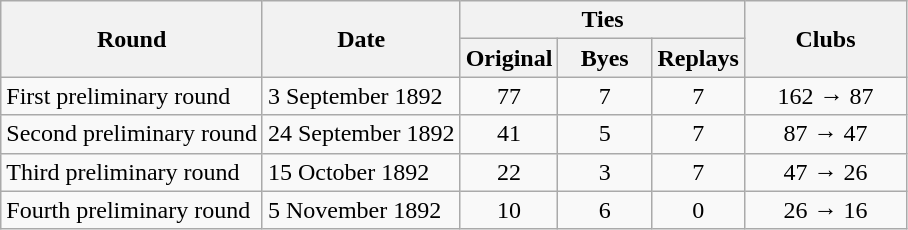<table class="wikitable" style="text-align:center">
<tr>
<th rowspan=2 scope="col">Round</th>
<th rowspan=2 scope="col">Date</th>
<th colspan=3 scope="col">Ties</th>
<th rowspan=2 width=100 scop="col">Clubs</th>
</tr>
<tr>
<th width=55>Original</th>
<th width=55>Byes</th>
<th width=55>Replays</th>
</tr>
<tr>
<td align=left scope="row">First preliminary round</td>
<td align=left>3 September 1892</td>
<td>77</td>
<td>7</td>
<td>7</td>
<td>162 → 87</td>
</tr>
<tr>
<td align=left scope="row">Second preliminary round</td>
<td align=left>24 September 1892</td>
<td>41</td>
<td>5</td>
<td>7</td>
<td>87 → 47</td>
</tr>
<tr>
<td align=left scope="row">Third preliminary round</td>
<td align=left>15 October 1892</td>
<td>22</td>
<td>3</td>
<td>7</td>
<td>47 → 26</td>
</tr>
<tr>
<td align=left scope="row">Fourth preliminary round</td>
<td align=left>5 November 1892</td>
<td>10</td>
<td>6</td>
<td>0</td>
<td>26 → 16</td>
</tr>
</table>
